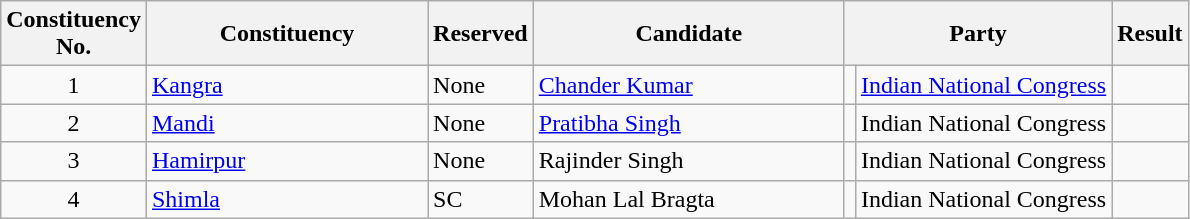<table class= "wikitable sortable">
<tr>
<th>Constituency <br> No.</th>
<th style="width:180px;">Constituency</th>
<th>Reserved</th>
<th style="width:200px;">Candidate</th>
<th colspan=2>Party</th>
<th>Result</th>
</tr>
<tr>
<td align="center">1</td>
<td><a href='#'>Kangra</a></td>
<td>None</td>
<td><a href='#'>Chander Kumar</a></td>
<td bgcolor=></td>
<td><a href='#'>Indian National Congress</a></td>
<td></td>
</tr>
<tr>
<td align="center">2</td>
<td><a href='#'>Mandi</a></td>
<td>None</td>
<td><a href='#'>Pratibha Singh</a></td>
<td bgcolor=></td>
<td>Indian National Congress</td>
<td></td>
</tr>
<tr>
<td align="center">3</td>
<td><a href='#'>Hamirpur</a></td>
<td>None</td>
<td>Rajinder Singh</td>
<td bgcolor=></td>
<td>Indian National Congress</td>
<td></td>
</tr>
<tr>
<td align="center">4</td>
<td><a href='#'>Shimla</a></td>
<td>SC</td>
<td>Mohan Lal Bragta</td>
<td bgcolor=></td>
<td>Indian National Congress</td>
<td></td>
</tr>
</table>
